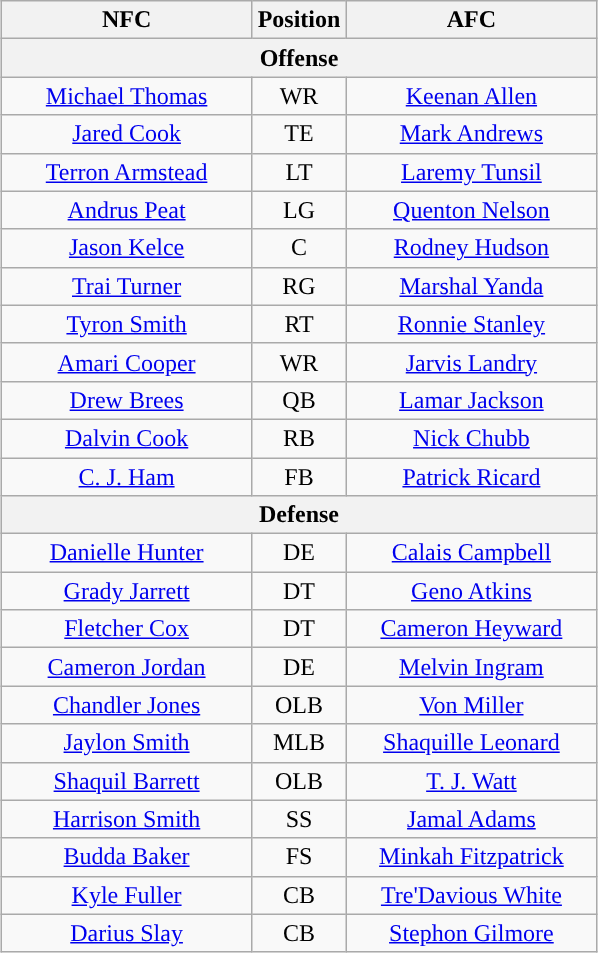<table class="wikitable" style="text-align:center;margin:1em auto;">
<tr>
<th style="width:160px;">NFC</th>
<th colspan="2">Position</th>
<th style="width:160px;">AFC</th>
</tr>
<tr>
<th colspan="4">Offense</th>
</tr>
<tr>
<td><a href='#'>Michael Thomas</a></td>
<td colspan="2">WR</td>
<td><a href='#'>Keenan Allen</a></td>
</tr>
<tr>
<td><a href='#'>Jared Cook</a></td>
<td colspan="2">TE</td>
<td><a href='#'>Mark Andrews</a></td>
</tr>
<tr>
<td><a href='#'>Terron Armstead</a></td>
<td colspan="2">LT</td>
<td><a href='#'>Laremy Tunsil</a></td>
</tr>
<tr>
<td><a href='#'>Andrus Peat</a></td>
<td colspan="2">LG</td>
<td><a href='#'>Quenton Nelson</a></td>
</tr>
<tr>
<td><a href='#'>Jason Kelce</a></td>
<td colspan="2">C</td>
<td><a href='#'>Rodney Hudson</a></td>
</tr>
<tr>
<td><a href='#'>Trai Turner</a></td>
<td colspan="2">RG</td>
<td><a href='#'>Marshal Yanda</a></td>
</tr>
<tr>
<td><a href='#'>Tyron Smith</a></td>
<td colspan="2">RT</td>
<td><a href='#'>Ronnie Stanley</a></td>
</tr>
<tr>
<td><a href='#'>Amari Cooper</a></td>
<td colspan="2">WR</td>
<td><a href='#'>Jarvis Landry</a></td>
</tr>
<tr>
<td><a href='#'>Drew Brees</a></td>
<td colspan="2">QB</td>
<td><a href='#'>Lamar Jackson</a></td>
</tr>
<tr>
<td><a href='#'>Dalvin Cook</a></td>
<td colspan="2">RB</td>
<td><a href='#'>Nick Chubb</a></td>
</tr>
<tr>
<td><a href='#'>C. J. Ham</a></td>
<td colspan="2">FB</td>
<td><a href='#'>Patrick Ricard</a></td>
</tr>
<tr>
<th colspan="4">Defense</th>
</tr>
<tr>
<td><a href='#'>Danielle Hunter</a></td>
<td colspan="2">DE</td>
<td><a href='#'>Calais Campbell</a></td>
</tr>
<tr>
<td><a href='#'>Grady Jarrett</a></td>
<td colspan="2">DT</td>
<td><a href='#'>Geno Atkins</a></td>
</tr>
<tr>
<td><a href='#'>Fletcher Cox</a></td>
<td colspan="2">DT</td>
<td><a href='#'>Cameron Heyward</a></td>
</tr>
<tr>
<td><a href='#'>Cameron Jordan</a></td>
<td colspan="2">DE</td>
<td><a href='#'>Melvin Ingram</a></td>
</tr>
<tr>
<td><a href='#'>Chandler Jones</a></td>
<td colspan="2">OLB</td>
<td><a href='#'>Von Miller</a></td>
</tr>
<tr>
<td><a href='#'>Jaylon Smith</a></td>
<td colspan="2">MLB</td>
<td><a href='#'>Shaquille Leonard</a></td>
</tr>
<tr>
<td><a href='#'>Shaquil Barrett</a></td>
<td colspan="2">OLB</td>
<td><a href='#'>T. J. Watt</a></td>
</tr>
<tr>
<td><a href='#'>Harrison Smith</a></td>
<td colspan="2">SS</td>
<td><a href='#'>Jamal Adams</a></td>
</tr>
<tr>
<td><a href='#'>Budda Baker</a></td>
<td colspan="2">FS</td>
<td><a href='#'>Minkah Fitzpatrick</a></td>
</tr>
<tr>
<td><a href='#'>Kyle Fuller</a></td>
<td colspan="2">CB</td>
<td><a href='#'>Tre'Davious White</a></td>
</tr>
<tr>
<td><a href='#'>Darius Slay</a></td>
<td colspan="2">CB</td>
<td><a href='#'>Stephon Gilmore</a></td>
</tr>
</table>
